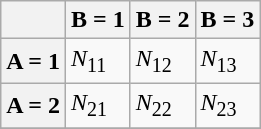<table class="wikitable">
<tr>
<th></th>
<th>B = 1</th>
<th>B = 2</th>
<th>B = 3</th>
</tr>
<tr>
<th>A = 1</th>
<td><em>N</em><sub>11</sub></td>
<td><em>N</em><sub>12</sub></td>
<td><em>N</em><sub>13</sub></td>
</tr>
<tr>
<th>A = 2</th>
<td><em>N</em><sub>21</sub></td>
<td><em>N</em><sub>22</sub></td>
<td><em>N</em><sub>23</sub></td>
</tr>
<tr>
</tr>
</table>
